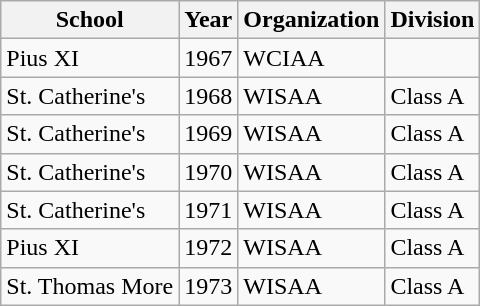<table class="wikitable">
<tr>
<th>School</th>
<th>Year</th>
<th>Organization</th>
<th>Division</th>
</tr>
<tr>
<td>Pius XI</td>
<td>1967</td>
<td>WCIAA</td>
<td></td>
</tr>
<tr>
<td>St. Catherine's</td>
<td>1968</td>
<td>WISAA</td>
<td>Class A</td>
</tr>
<tr>
<td>St. Catherine's</td>
<td>1969</td>
<td>WISAA</td>
<td>Class A</td>
</tr>
<tr>
<td>St. Catherine's</td>
<td>1970</td>
<td>WISAA</td>
<td>Class A</td>
</tr>
<tr>
<td>St. Catherine's</td>
<td>1971</td>
<td>WISAA</td>
<td>Class A</td>
</tr>
<tr>
<td>Pius XI</td>
<td>1972</td>
<td>WISAA</td>
<td>Class A</td>
</tr>
<tr>
<td>St. Thomas More</td>
<td>1973</td>
<td>WISAA</td>
<td>Class A</td>
</tr>
</table>
